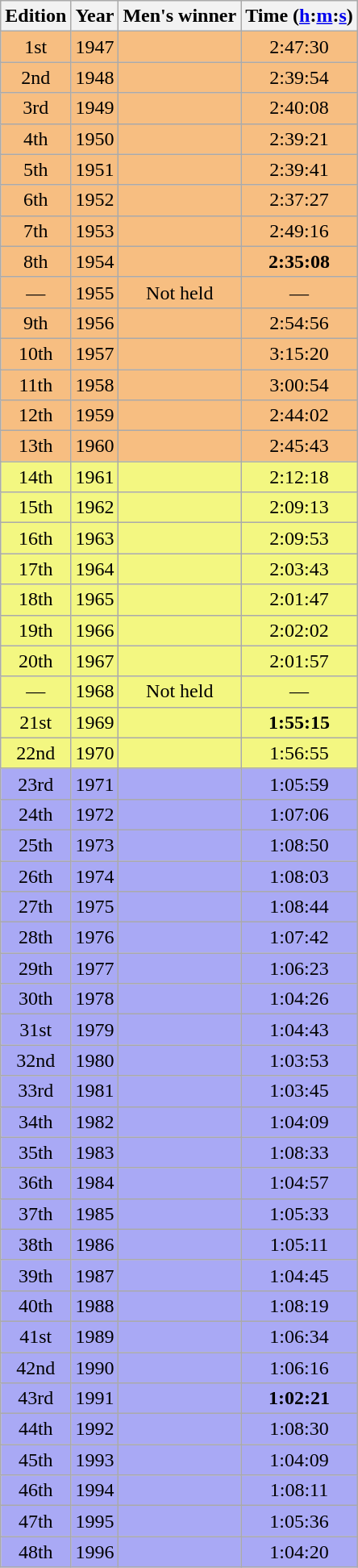<table class="wikitable" style="text-align:center">
<tr>
<th>Edition</th>
<th>Year</th>
<th>Men's winner</th>
<th>Time (<a href='#'>h</a>:<a href='#'>m</a>:<a href='#'>s</a>)</th>
</tr>
<tr bgcolor=#F7BE81>
<td>1st</td>
<td>1947</td>
<td align=left></td>
<td>2:47:30</td>
</tr>
<tr bgcolor=#F7BE81>
<td>2nd</td>
<td>1948</td>
<td align=left></td>
<td>2:39:54</td>
</tr>
<tr bgcolor=#F7BE81>
<td>3rd</td>
<td>1949</td>
<td align=left></td>
<td>2:40:08</td>
</tr>
<tr bgcolor=#F7BE81>
<td>4th</td>
<td>1950</td>
<td align=left></td>
<td>2:39:21</td>
</tr>
<tr bgcolor=#F7BE81>
<td>5th</td>
<td>1951</td>
<td align=left></td>
<td>2:39:41</td>
</tr>
<tr bgcolor=#F7BE81>
<td>6th</td>
<td>1952</td>
<td align=left></td>
<td>2:37:27</td>
</tr>
<tr bgcolor=#F7BE81>
<td>7th</td>
<td>1953</td>
<td align=left></td>
<td>2:49:16</td>
</tr>
<tr bgcolor=#F7BE81>
<td>8th</td>
<td>1954</td>
<td align=left></td>
<td><strong>2:35:08</strong></td>
</tr>
<tr bgcolor=#F7BE81>
<td align=center>—</td>
<td>1955</td>
<td align=center>Not held</td>
<td align=center>—</td>
</tr>
<tr bgcolor=#F7BE81>
<td>9th</td>
<td>1956</td>
<td align=left></td>
<td>2:54:56</td>
</tr>
<tr bgcolor=#F7BE81>
<td>10th</td>
<td>1957</td>
<td align=left></td>
<td>3:15:20</td>
</tr>
<tr bgcolor=#F7BE81>
<td>11th</td>
<td>1958</td>
<td align=left></td>
<td>3:00:54</td>
</tr>
<tr bgcolor=#F7BE81>
<td>12th</td>
<td>1959</td>
<td align=left></td>
<td>2:44:02</td>
</tr>
<tr bgcolor=#F7BE81>
<td>13th</td>
<td>1960</td>
<td align=left></td>
<td>2:45:43</td>
</tr>
<tr bgcolor=#F3F781>
<td>14th</td>
<td>1961</td>
<td align=left></td>
<td>2:12:18</td>
</tr>
<tr bgcolor=#F3F781>
<td>15th</td>
<td>1962</td>
<td align=left></td>
<td>2:09:13</td>
</tr>
<tr bgcolor=#F3F781>
<td>16th</td>
<td>1963</td>
<td align=left></td>
<td>2:09:53</td>
</tr>
<tr bgcolor=#F3F781>
<td>17th</td>
<td>1964</td>
<td align=left></td>
<td>2:03:43</td>
</tr>
<tr bgcolor=#F3F781>
<td>18th</td>
<td>1965</td>
<td align=left></td>
<td>2:01:47</td>
</tr>
<tr bgcolor=#F3F781>
<td>19th</td>
<td>1966</td>
<td align=left></td>
<td>2:02:02</td>
</tr>
<tr bgcolor=#F3F781>
<td>20th</td>
<td>1967</td>
<td align=left></td>
<td>2:01:57</td>
</tr>
<tr bgcolor=#F3F781>
<td align=center>—</td>
<td>1968</td>
<td align=center>Not held</td>
<td align=center>—</td>
</tr>
<tr bgcolor=#F3F781>
<td>21st</td>
<td>1969</td>
<td align=left></td>
<td><strong>1:55:15</strong></td>
</tr>
<tr bgcolor=#F3F781>
<td>22nd</td>
<td>1970</td>
<td align=left></td>
<td>1:56:55</td>
</tr>
<tr bgcolor=#A9A9F5>
<td>23rd</td>
<td>1971</td>
<td align=left></td>
<td>1:05:59</td>
</tr>
<tr bgcolor=#A9A9F5>
<td>24th</td>
<td>1972</td>
<td align=left></td>
<td>1:07:06</td>
</tr>
<tr bgcolor=#A9A9F5>
<td>25th</td>
<td>1973</td>
<td align=left></td>
<td>1:08:50</td>
</tr>
<tr bgcolor=#A9A9F5>
<td>26th</td>
<td>1974</td>
<td align=left></td>
<td>1:08:03</td>
</tr>
<tr bgcolor=#A9A9F5>
<td>27th</td>
<td>1975</td>
<td align=left></td>
<td>1:08:44</td>
</tr>
<tr bgcolor=#A9A9F5>
<td>28th</td>
<td>1976</td>
<td align=left></td>
<td>1:07:42</td>
</tr>
<tr bgcolor=#A9A9F5>
<td>29th</td>
<td>1977</td>
<td align=left></td>
<td>1:06:23</td>
</tr>
<tr bgcolor=#A9A9F5>
<td>30th</td>
<td>1978</td>
<td align=left></td>
<td>1:04:26</td>
</tr>
<tr bgcolor=#A9A9F5>
<td>31st</td>
<td>1979</td>
<td align=left></td>
<td>1:04:43</td>
</tr>
<tr bgcolor=#A9A9F5>
<td>32nd</td>
<td>1980</td>
<td align=left></td>
<td>1:03:53</td>
</tr>
<tr bgcolor=#A9A9F5>
<td>33rd</td>
<td>1981</td>
<td align=left></td>
<td>1:03:45</td>
</tr>
<tr bgcolor=#A9A9F5>
<td>34th</td>
<td>1982</td>
<td align=left></td>
<td>1:04:09</td>
</tr>
<tr bgcolor=#A9A9F5>
<td>35th</td>
<td>1983</td>
<td align=left></td>
<td>1:08:33</td>
</tr>
<tr bgcolor=#A9A9F5>
<td>36th</td>
<td>1984</td>
<td align=left></td>
<td>1:04:57</td>
</tr>
<tr bgcolor=#A9A9F5>
<td>37th</td>
<td>1985</td>
<td align=left></td>
<td>1:05:33</td>
</tr>
<tr bgcolor=#A9A9F5>
<td>38th</td>
<td>1986</td>
<td align=left></td>
<td>1:05:11</td>
</tr>
<tr bgcolor=#A9A9F5>
<td>39th</td>
<td>1987</td>
<td align=left></td>
<td>1:04:45</td>
</tr>
<tr bgcolor=#A9A9F5>
<td>40th</td>
<td>1988</td>
<td align=left></td>
<td>1:08:19</td>
</tr>
<tr bgcolor=#A9A9F5>
<td>41st</td>
<td>1989</td>
<td align=left></td>
<td>1:06:34</td>
</tr>
<tr bgcolor=#A9A9F5>
<td>42nd</td>
<td>1990</td>
<td align=left></td>
<td>1:06:16</td>
</tr>
<tr bgcolor=#A9A9F5>
<td>43rd</td>
<td>1991</td>
<td align=left></td>
<td><strong>1:02:21</strong></td>
</tr>
<tr bgcolor=#A9A9F5>
<td>44th</td>
<td>1992</td>
<td align=left></td>
<td>1:08:30</td>
</tr>
<tr bgcolor=#A9A9F5>
<td>45th</td>
<td>1993</td>
<td align=left></td>
<td>1:04:09</td>
</tr>
<tr bgcolor=#A9A9F5>
<td>46th</td>
<td>1994</td>
<td align=left></td>
<td>1:08:11</td>
</tr>
<tr bgcolor=#A9A9F5>
<td>47th</td>
<td>1995</td>
<td align=left></td>
<td>1:05:36</td>
</tr>
<tr bgcolor=#A9A9F5>
<td>48th</td>
<td>1996</td>
<td align=left></td>
<td>1:04:20</td>
</tr>
</table>
